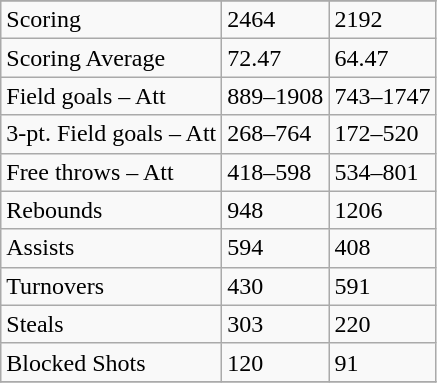<table class="wikitable">
<tr>
</tr>
<tr>
<td>Scoring</td>
<td>2464</td>
<td>2192</td>
</tr>
<tr>
<td>Scoring Average</td>
<td>72.47</td>
<td>64.47</td>
</tr>
<tr>
<td>Field goals – Att</td>
<td>889–1908</td>
<td>743–1747</td>
</tr>
<tr>
<td>3-pt. Field goals – Att</td>
<td>268–764</td>
<td>172–520</td>
</tr>
<tr>
<td>Free throws – Att</td>
<td>418–598</td>
<td>534–801</td>
</tr>
<tr>
<td>Rebounds</td>
<td>948</td>
<td>1206</td>
</tr>
<tr>
<td>Assists</td>
<td>594</td>
<td>408</td>
</tr>
<tr>
<td>Turnovers</td>
<td>430</td>
<td>591</td>
</tr>
<tr>
<td>Steals</td>
<td>303</td>
<td>220</td>
</tr>
<tr>
<td>Blocked Shots</td>
<td>120</td>
<td>91</td>
</tr>
<tr>
</tr>
</table>
